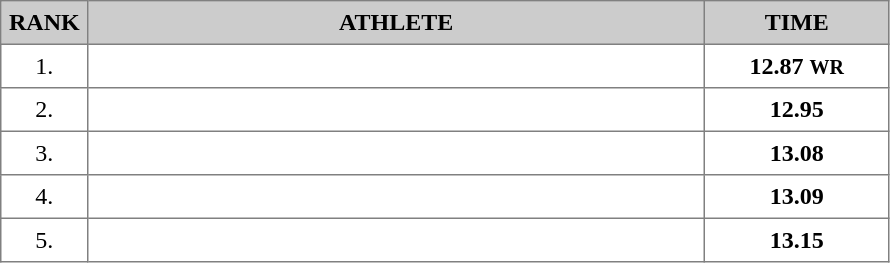<table border="1" cellspacing="2" cellpadding="5" style="border-collapse: collapse; font-size: 100%;">
<tr bgcolor="cccccc">
<th>RANK</th>
<th align="center" style="width: 25em">ATHLETE</th>
<th align="center" style="width: 7em">TIME</th>
</tr>
<tr>
<td align="center">1.</td>
<td></td>
<td align="center"><strong>12.87</strong> <small><strong>WR</strong></small></td>
</tr>
<tr>
<td align="center">2.</td>
<td></td>
<td align="center"><strong>12.95</strong></td>
</tr>
<tr>
<td align="center">3.</td>
<td></td>
<td align="center"><strong>13.08</strong></td>
</tr>
<tr>
<td align="center">4.</td>
<td></td>
<td align="center"><strong>13.09</strong></td>
</tr>
<tr>
<td align="center">5.</td>
<td></td>
<td align="center"><strong>13.15</strong></td>
</tr>
</table>
